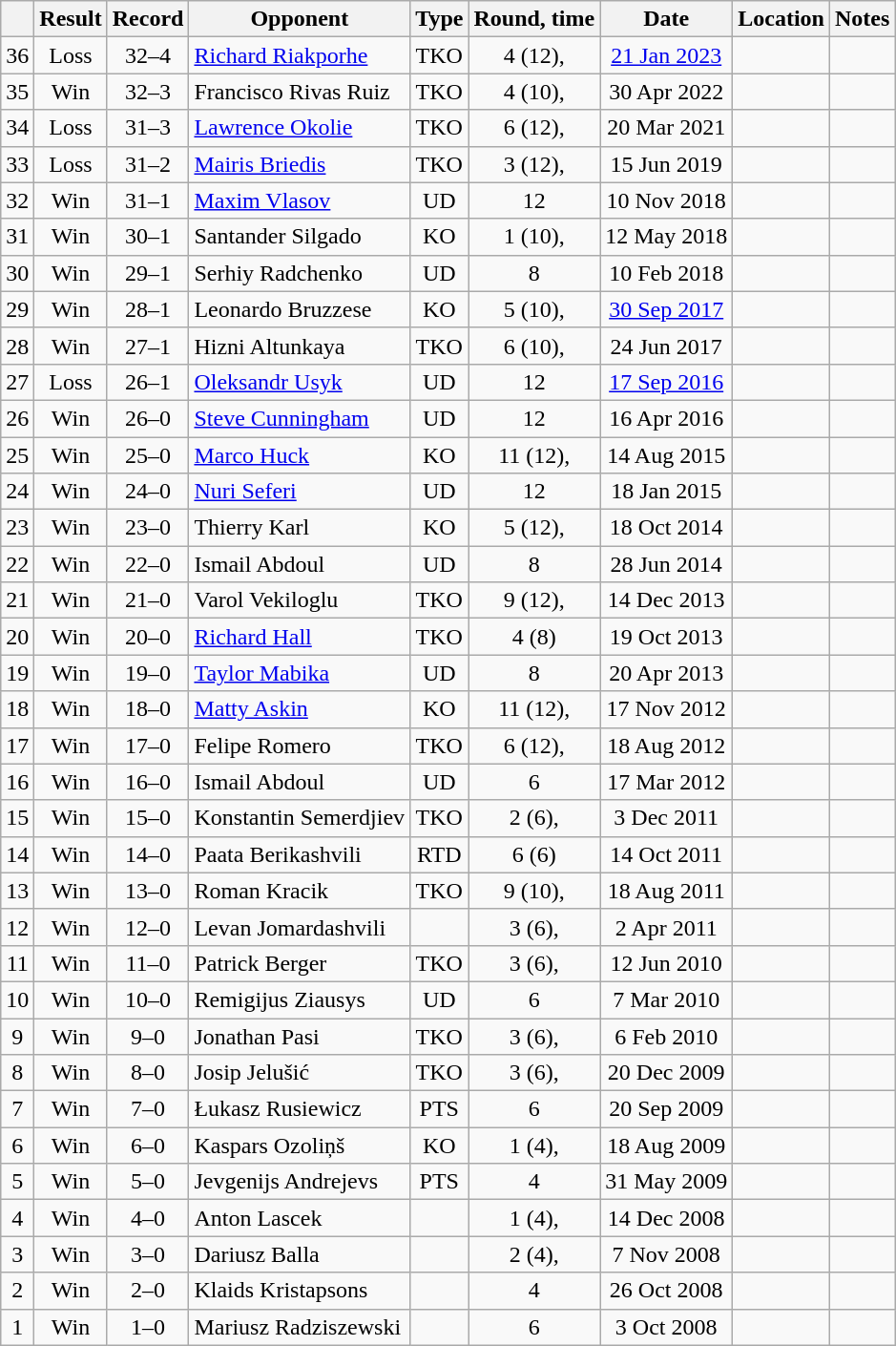<table class="wikitable" style="text-align:center">
<tr>
<th></th>
<th>Result</th>
<th>Record</th>
<th>Opponent</th>
<th>Type</th>
<th>Round, time</th>
<th>Date</th>
<th>Location</th>
<th>Notes</th>
</tr>
<tr>
<td>36</td>
<td>Loss</td>
<td>32–4</td>
<td style="text-align:left;"><a href='#'>Richard Riakporhe</a></td>
<td>TKO</td>
<td>4 (12), </td>
<td><a href='#'>21 Jan 2023</a></td>
<td style="text-align:left;"></td>
<td></td>
</tr>
<tr>
<td>35</td>
<td>Win</td>
<td>32–3</td>
<td style="text-align:left;">Francisco Rivas Ruiz</td>
<td>TKO</td>
<td>4 (10), </td>
<td>30 Apr 2022</td>
<td style="text-align:left;"></td>
<td></td>
</tr>
<tr>
<td>34</td>
<td>Loss</td>
<td>31–3</td>
<td style="text-align:left;"><a href='#'>Lawrence Okolie</a></td>
<td>TKO</td>
<td>6 (12), </td>
<td>20 Mar 2021</td>
<td style="text-align:left;"></td>
<td style="text-align:left;"></td>
</tr>
<tr>
<td>33</td>
<td>Loss</td>
<td>31–2</td>
<td style="text-align:left;"><a href='#'>Mairis Briedis</a></td>
<td>TKO</td>
<td>3 (12), </td>
<td>15 Jun 2019</td>
<td style="text-align:left;"></td>
<td style="text-align:left;"></td>
</tr>
<tr>
<td>32</td>
<td>Win</td>
<td>31–1</td>
<td style="text-align:left;"><a href='#'>Maxim Vlasov</a></td>
<td>UD</td>
<td>12</td>
<td>10 Nov 2018</td>
<td style="text-align:left;"></td>
<td style="text-align:left;"></td>
</tr>
<tr>
<td>31</td>
<td>Win</td>
<td>30–1</td>
<td style="text-align:left;">Santander Silgado</td>
<td>KO</td>
<td>1 (10), </td>
<td>12 May 2018</td>
<td style="text-align:left;"></td>
<td></td>
</tr>
<tr>
<td>30</td>
<td>Win</td>
<td>29–1</td>
<td style="text-align:left;">Serhiy Radchenko</td>
<td>UD</td>
<td>8</td>
<td>10 Feb 2018</td>
<td style="text-align:left;"></td>
<td></td>
</tr>
<tr>
<td>29</td>
<td>Win</td>
<td>28–1</td>
<td style="text-align:left;">Leonardo Bruzzese</td>
<td>KO</td>
<td>5 (10), </td>
<td><a href='#'>30 Sep 2017</a></td>
<td style="text-align:left;"></td>
<td></td>
</tr>
<tr>
<td>28</td>
<td>Win</td>
<td>27–1</td>
<td style="text-align:left;">Hizni Altunkaya</td>
<td>TKO</td>
<td>6 (10), </td>
<td>24 Jun 2017</td>
<td style="text-align:left;"></td>
<td></td>
</tr>
<tr>
<td>27</td>
<td>Loss</td>
<td>26–1</td>
<td style="text-align:left;"><a href='#'>Oleksandr Usyk</a></td>
<td>UD</td>
<td>12</td>
<td><a href='#'>17 Sep 2016</a></td>
<td style="text-align:left;"></td>
<td style="text-align:left;"></td>
</tr>
<tr>
<td>26</td>
<td>Win</td>
<td>26–0</td>
<td style="text-align:left;"><a href='#'>Steve Cunningham</a></td>
<td>UD</td>
<td>12</td>
<td>16 Apr 2016</td>
<td style="text-align:left;"></td>
<td style="text-align:left;"></td>
</tr>
<tr>
<td>25</td>
<td>Win</td>
<td>25–0</td>
<td style="text-align:left;"><a href='#'>Marco Huck</a></td>
<td>KO</td>
<td>11 (12), </td>
<td>14 Aug 2015</td>
<td style="text-align:left;"></td>
<td style="text-align:left;"></td>
</tr>
<tr>
<td>24</td>
<td>Win</td>
<td>24–0</td>
<td style="text-align:left;"><a href='#'>Nuri Seferi</a></td>
<td>UD</td>
<td>12</td>
<td>18 Jan 2015</td>
<td style="text-align:left;"></td>
<td style="text-align:left;"></td>
</tr>
<tr>
<td>23</td>
<td>Win</td>
<td>23–0</td>
<td style="text-align:left;">Thierry Karl</td>
<td>KO</td>
<td>5 (12), </td>
<td>18 Oct 2014</td>
<td style="text-align:left;"></td>
<td style="text-align:left;"></td>
</tr>
<tr>
<td>22</td>
<td>Win</td>
<td>22–0</td>
<td style="text-align:left;">Ismail Abdoul</td>
<td>UD</td>
<td>8</td>
<td>28 Jun 2014</td>
<td style="text-align:left;"></td>
<td></td>
</tr>
<tr>
<td>21</td>
<td>Win</td>
<td>21–0</td>
<td style="text-align:left;">Varol Vekiloglu</td>
<td>TKO</td>
<td>9 (12), </td>
<td>14 Dec 2013</td>
<td style="text-align:left;"></td>
<td style="text-align:left;"></td>
</tr>
<tr>
<td>20</td>
<td>Win</td>
<td>20–0</td>
<td style="text-align:left;"><a href='#'>Richard Hall</a></td>
<td>TKO</td>
<td>4 (8)</td>
<td>19 Oct 2013</td>
<td style="text-align:left;"></td>
<td></td>
</tr>
<tr>
<td>19</td>
<td>Win</td>
<td>19–0</td>
<td style="text-align:left;"><a href='#'>Taylor Mabika</a></td>
<td>UD</td>
<td>8</td>
<td>20 Apr 2013</td>
<td style="text-align:left;"></td>
<td></td>
</tr>
<tr>
<td>18</td>
<td>Win</td>
<td>18–0</td>
<td style="text-align:left;"><a href='#'>Matty Askin</a></td>
<td>KO</td>
<td>11 (12), </td>
<td>17 Nov 2012</td>
<td style="text-align:left;"></td>
<td style="text-align:left;"></td>
</tr>
<tr>
<td>17</td>
<td>Win</td>
<td>17–0</td>
<td style="text-align:left;">Felipe Romero</td>
<td>TKO</td>
<td>6 (12), </td>
<td>18 Aug 2012</td>
<td style="text-align:left;"></td>
<td style="text-align:left;"></td>
</tr>
<tr>
<td>16</td>
<td>Win</td>
<td>16–0</td>
<td style="text-align:left;">Ismail Abdoul</td>
<td>UD</td>
<td>6</td>
<td>17 Mar 2012</td>
<td style="text-align:left;"></td>
<td></td>
</tr>
<tr>
<td>15</td>
<td>Win</td>
<td>15–0</td>
<td style="text-align:left;">Konstantin Semerdjiev</td>
<td>TKO</td>
<td>2 (6), </td>
<td>3 Dec 2011</td>
<td style="text-align:left;"></td>
<td></td>
</tr>
<tr>
<td>14</td>
<td>Win</td>
<td>14–0</td>
<td style="text-align:left;">Paata Berikashvili</td>
<td>RTD</td>
<td>6 (6)</td>
<td>14 Oct 2011</td>
<td style="text-align:left;"></td>
<td></td>
</tr>
<tr>
<td>13</td>
<td>Win</td>
<td>13–0</td>
<td style="text-align:left;">Roman Kracik</td>
<td>TKO</td>
<td>9 (10), </td>
<td>18 Aug 2011</td>
<td style="text-align:left;"></td>
<td style="text-align:left;"></td>
</tr>
<tr>
<td>12</td>
<td>Win</td>
<td>12–0</td>
<td style="text-align:left;">Levan Jomardashvili</td>
<td></td>
<td>3 (6), </td>
<td>2 Apr 2011</td>
<td style="text-align:left;"></td>
<td></td>
</tr>
<tr>
<td>11</td>
<td>Win</td>
<td>11–0</td>
<td style="text-align:left;">Patrick Berger</td>
<td>TKO</td>
<td>3 (6), </td>
<td>12 Jun 2010</td>
<td style="text-align:left;"></td>
<td></td>
</tr>
<tr>
<td>10</td>
<td>Win</td>
<td>10–0</td>
<td style="text-align:left;">Remigijus Ziausys</td>
<td>UD</td>
<td>6</td>
<td>7 Mar 2010</td>
<td style="text-align:left;"></td>
<td></td>
</tr>
<tr>
<td>9</td>
<td>Win</td>
<td>9–0</td>
<td style="text-align:left;">Jonathan Pasi</td>
<td>TKO</td>
<td>3 (6), </td>
<td>6 Feb 2010</td>
<td style="text-align:left;"></td>
<td></td>
</tr>
<tr>
<td>8</td>
<td>Win</td>
<td>8–0</td>
<td style="text-align:left;">Josip Jelušić</td>
<td>TKO</td>
<td>3 (6), </td>
<td>20 Dec 2009</td>
<td style="text-align:left;"></td>
<td></td>
</tr>
<tr>
<td>7</td>
<td>Win</td>
<td>7–0</td>
<td style="text-align:left;">Łukasz Rusiewicz</td>
<td>PTS</td>
<td>6</td>
<td>20 Sep 2009</td>
<td style="text-align:left;"></td>
<td style="text-align:left;"></td>
</tr>
<tr>
<td>6</td>
<td>Win</td>
<td>6–0</td>
<td style="text-align:left;">Kaspars Ozoliņš</td>
<td>KO</td>
<td>1 (4), </td>
<td>18 Aug 2009</td>
<td style="text-align:left;"></td>
<td></td>
</tr>
<tr>
<td>5</td>
<td>Win</td>
<td>5–0</td>
<td style="text-align:left;">Jevgenijs Andrejevs</td>
<td>PTS</td>
<td>4</td>
<td>31 May 2009</td>
<td style="text-align:left;"></td>
<td></td>
</tr>
<tr>
<td>4</td>
<td>Win</td>
<td>4–0</td>
<td style="text-align:left;">Anton Lascek</td>
<td></td>
<td>1 (4), </td>
<td>14 Dec 2008</td>
<td style="text-align:left;"></td>
<td></td>
</tr>
<tr>
<td>3</td>
<td>Win</td>
<td>3–0</td>
<td style="text-align:left;">Dariusz Balla</td>
<td></td>
<td>2 (4), </td>
<td>7 Nov 2008</td>
<td style="text-align:left;"></td>
<td></td>
</tr>
<tr>
<td>2</td>
<td>Win</td>
<td>2–0</td>
<td style="text-align:left;">Klaids Kristapsons</td>
<td></td>
<td>4</td>
<td>26 Oct 2008</td>
<td style="text-align:left;"></td>
<td></td>
</tr>
<tr>
<td>1</td>
<td>Win</td>
<td>1–0</td>
<td style="text-align:left;">Mariusz Radziszewski</td>
<td></td>
<td>6</td>
<td>3 Oct 2008</td>
<td style="text-align:left;"></td>
<td></td>
</tr>
</table>
